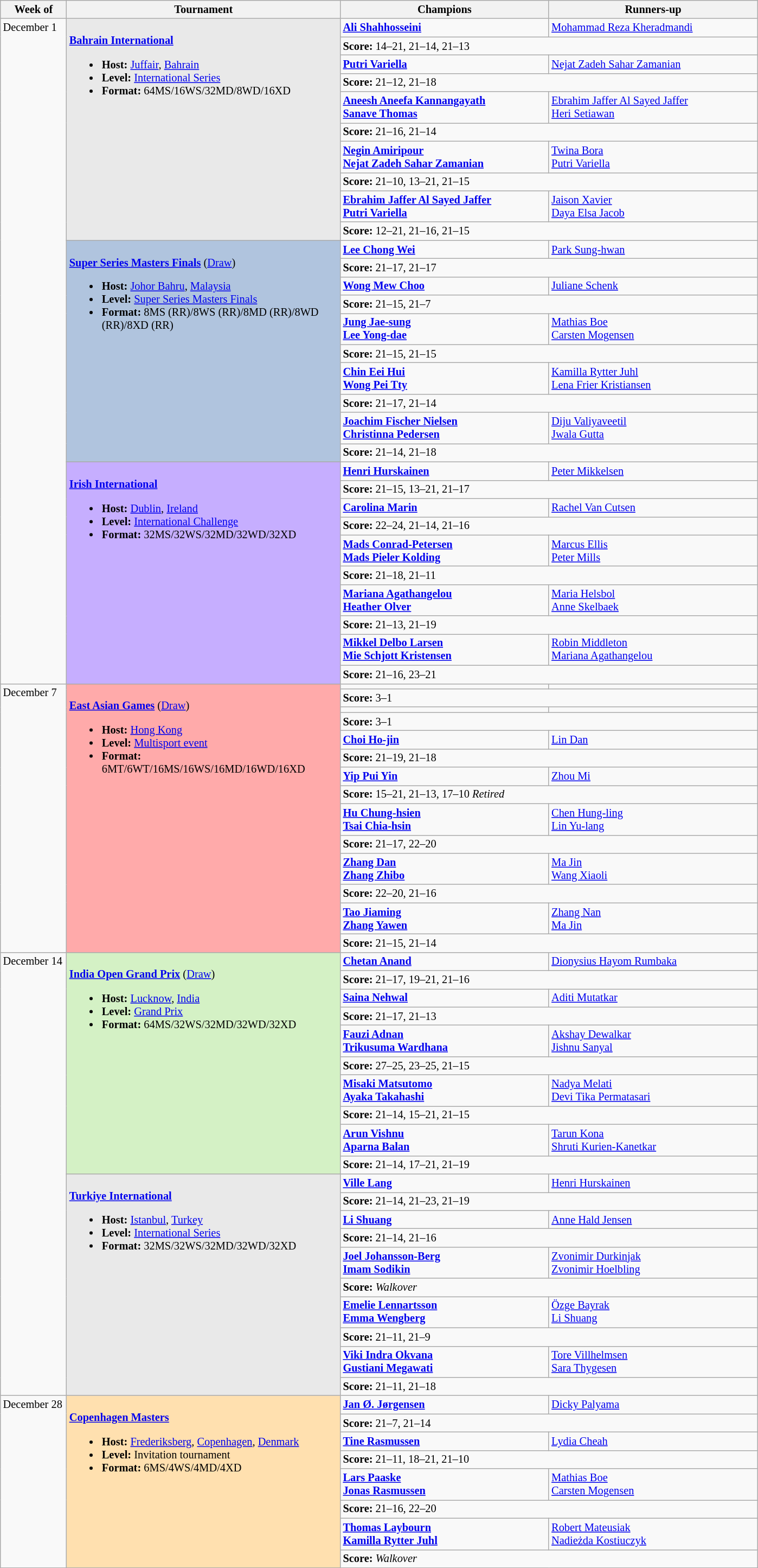<table class=wikitable style=font-size:85%>
<tr>
<th width=75>Week of</th>
<th width=330>Tournament</th>
<th width=250>Champions</th>
<th width=250>Runners-up</th>
</tr>
<tr valign=top>
<td rowspan=30>December 1</td>
<td style="background:#E9E9E9;" rowspan="10"><br><strong><a href='#'>Bahrain International</a></strong><ul><li><strong>Host:</strong> <a href='#'>Juffair</a>, <a href='#'>Bahrain</a></li><li><strong>Level:</strong> <a href='#'>International Series</a></li><li><strong>Format:</strong> 64MS/16WS/32MD/8WD/16XD</li></ul></td>
<td><strong> <a href='#'>Ali Shahhosseini</a></strong></td>
<td> <a href='#'>Mohammad Reza Kheradmandi</a></td>
</tr>
<tr>
<td colspan=2><strong>Score:</strong> 14–21, 21–14, 21–13</td>
</tr>
<tr valign=top>
<td><strong> <a href='#'>Putri Variella</a></strong></td>
<td> <a href='#'>Nejat Zadeh Sahar Zamanian</a></td>
</tr>
<tr>
<td colspan=2><strong>Score:</strong> 21–12, 21–18</td>
</tr>
<tr valign=top>
<td><strong> <a href='#'>Aneesh Aneefa Kannangayath</a><br> <a href='#'>Sanave Thomas</a></strong></td>
<td> <a href='#'>Ebrahim Jaffer Al Sayed Jaffer</a><br> <a href='#'>Heri Setiawan</a></td>
</tr>
<tr>
<td colspan=2><strong>Score:</strong> 21–16, 21–14</td>
</tr>
<tr valign=top>
<td><strong> <a href='#'>Negin Amiripour</a><br> <a href='#'>Nejat Zadeh Sahar Zamanian</a></strong></td>
<td> <a href='#'>Twina Bora</a><br> <a href='#'>Putri Variella</a></td>
</tr>
<tr>
<td colspan=2><strong>Score:</strong> 21–10, 13–21, 21–15</td>
</tr>
<tr valign=top>
<td><strong> <a href='#'>Ebrahim Jaffer Al Sayed Jaffer</a><br> <a href='#'>Putri Variella</a></strong></td>
<td> <a href='#'>Jaison Xavier</a><br> <a href='#'>Daya Elsa Jacob</a></td>
</tr>
<tr>
<td colspan=2><strong>Score:</strong> 12–21, 21–16, 21–15</td>
</tr>
<tr valign=top>
<td style="background:#B0C4DE;" rowspan=10"><br><strong><a href='#'>Super Series Masters Finals</a></strong> (<a href='#'>Draw</a>)<ul><li><strong>Host:</strong> <a href='#'>Johor Bahru</a>, <a href='#'>Malaysia</a></li><li><strong>Level:</strong> <a href='#'>Super Series Masters Finals</a></li><li><strong>Format:</strong> 8MS (RR)/8WS (RR)/8MD (RR)/8WD (RR)/8XD (RR)</li></ul></td>
<td><strong> <a href='#'>Lee Chong Wei</a></strong></td>
<td> <a href='#'>Park Sung-hwan</a></td>
</tr>
<tr>
<td colspan=2><strong>Score:</strong> 21–17, 21–17</td>
</tr>
<tr valign=top>
<td> <strong><a href='#'>Wong Mew Choo</a></strong></td>
<td> <a href='#'>Juliane Schenk</a></td>
</tr>
<tr>
<td colspan=2><strong>Score:</strong> 21–15, 21–7</td>
</tr>
<tr valign=top>
<td> <strong><a href='#'>Jung Jae-sung</a><br> <a href='#'>Lee Yong-dae</a></strong></td>
<td> <a href='#'>Mathias Boe</a><br> <a href='#'>Carsten Mogensen</a></td>
</tr>
<tr>
<td colspan=2><strong>Score:</strong> 21–15, 21–15</td>
</tr>
<tr valign=top>
<td> <strong><a href='#'>Chin Eei Hui</a><br> <a href='#'>Wong Pei Tty</a></strong></td>
<td> <a href='#'>Kamilla Rytter Juhl</a><br> <a href='#'>Lena Frier Kristiansen</a></td>
</tr>
<tr>
<td colspan=2><strong>Score:</strong> 21–17, 21–14</td>
</tr>
<tr valign=top>
<td> <strong><a href='#'>Joachim Fischer Nielsen</a><br> <a href='#'>Christinna Pedersen</a></strong></td>
<td> <a href='#'>Diju Valiyaveetil</a><br> <a href='#'>Jwala Gutta</a></td>
</tr>
<tr>
<td colspan=2><strong>Score:</strong> 21–14, 21–18</td>
</tr>
<tr valign=top>
<td style="background:#C6AEFF;" rowspan="10"><br><strong><a href='#'>Irish International</a></strong><ul><li><strong>Host:</strong> <a href='#'>Dublin</a>, <a href='#'>Ireland</a></li><li><strong>Level:</strong> <a href='#'>International Challenge</a></li><li><strong>Format:</strong> 32MS/32WS/32MD/32WD/32XD</li></ul></td>
<td><strong> <a href='#'>Henri Hurskainen</a></strong></td>
<td> <a href='#'>Peter Mikkelsen</a></td>
</tr>
<tr>
<td colspan=2><strong>Score:</strong> 21–15, 13–21, 21–17</td>
</tr>
<tr valign=top>
<td><strong> <a href='#'>Carolina Marin</a></strong></td>
<td> <a href='#'>Rachel Van Cutsen</a></td>
</tr>
<tr>
<td colspan=2><strong>Score:</strong> 22–24, 21–14, 21–16</td>
</tr>
<tr valign=top>
<td><strong> <a href='#'>Mads Conrad-Petersen</a><br> <a href='#'>Mads Pieler Kolding</a></strong></td>
<td> <a href='#'>Marcus Ellis</a><br> <a href='#'>Peter Mills</a></td>
</tr>
<tr>
<td colspan=2><strong>Score:</strong> 21–18, 21–11</td>
</tr>
<tr valign=top>
<td><strong> <a href='#'>Mariana Agathangelou</a><br> <a href='#'>Heather Olver</a></strong></td>
<td> <a href='#'>Maria Helsbol</a><br> <a href='#'>Anne Skelbaek</a></td>
</tr>
<tr>
<td colspan=2><strong>Score:</strong> 21–13, 21–19</td>
</tr>
<tr valign=top>
<td><strong> <a href='#'>Mikkel Delbo Larsen</a><br> <a href='#'>Mie Schjott Kristensen</a></strong></td>
<td> <a href='#'>Robin Middleton</a><br> <a href='#'>Mariana Agathangelou</a></td>
</tr>
<tr>
<td colspan=2><strong>Score:</strong> 21–16, 23–21</td>
</tr>
<tr valign=top>
<td rowspan=14>December 7</td>
<td style="background:#FFAAAA;" rowspan="14"><br><strong><a href='#'>East Asian Games</a></strong> (<a href='#'>Draw</a>)<ul><li><strong>Host:</strong> <a href='#'>Hong Kong</a></li><li><strong>Level:</strong> <a href='#'>Multisport event</a></li><li><strong>Format:</strong> 6MT/6WT/16MS/16WS/16MD/16WD/16XD</li></ul></td>
<td><strong></strong></td>
<td></td>
</tr>
<tr>
<td colspan=2><strong>Score:</strong> 3–1</td>
</tr>
<tr valign=top>
<td><strong></strong></td>
<td></td>
</tr>
<tr>
<td colspan=2><strong>Score:</strong> 3–1</td>
</tr>
<tr valign=top>
<td><strong> <a href='#'>Choi Ho-jin</a></strong></td>
<td> <a href='#'>Lin Dan</a></td>
</tr>
<tr>
<td colspan=2><strong>Score:</strong> 21–19, 21–18</td>
</tr>
<tr valign=top>
<td><strong> <a href='#'>Yip Pui Yin</a></strong></td>
<td> <a href='#'>Zhou Mi</a></td>
</tr>
<tr>
<td colspan=2><strong>Score:</strong> 15–21, 21–13, 17–10 <em>Retired</em></td>
</tr>
<tr valign=top>
<td><strong> <a href='#'>Hu Chung-hsien</a><br> <a href='#'>Tsai Chia-hsin</a></strong></td>
<td> <a href='#'>Chen Hung-ling</a><br> <a href='#'>Lin Yu-lang</a></td>
</tr>
<tr>
<td colspan=2><strong>Score:</strong> 21–17, 22–20</td>
</tr>
<tr valign=top>
<td><strong> <a href='#'>Zhang Dan</a><br> <a href='#'>Zhang Zhibo</a></strong></td>
<td> <a href='#'>Ma Jin</a><br> <a href='#'>Wang Xiaoli</a></td>
</tr>
<tr>
<td colspan=2><strong>Score:</strong> 22–20, 21–16</td>
</tr>
<tr valign=top>
<td><strong> <a href='#'>Tao Jiaming</a><br> <a href='#'>Zhang Yawen</a></strong></td>
<td> <a href='#'>Zhang Nan</a><br> <a href='#'>Ma Jin</a></td>
</tr>
<tr>
<td colspan=2><strong>Score:</strong> 21–15, 21–14</td>
</tr>
<tr valign=top>
<td rowspan=20>December 14</td>
<td style="background:#D4F1C5;" rowspan="10"><br><strong><a href='#'>India Open Grand Prix</a></strong> (<a href='#'>Draw</a>)<ul><li><strong>Host:</strong> <a href='#'>Lucknow</a>, <a href='#'>India</a></li><li><strong>Level:</strong> <a href='#'>Grand Prix</a></li><li><strong>Format:</strong> 64MS/32WS/32MD/32WD/32XD</li></ul></td>
<td><strong> <a href='#'>Chetan Anand</a></strong></td>
<td> <a href='#'>Dionysius Hayom Rumbaka</a></td>
</tr>
<tr>
<td colspan=2><strong>Score:</strong> 21–17, 19–21, 21–16</td>
</tr>
<tr valign=top>
<td><strong> <a href='#'>Saina Nehwal</a></strong></td>
<td> <a href='#'>Aditi Mutatkar</a></td>
</tr>
<tr>
<td colspan=2><strong>Score:</strong> 21–17, 21–13</td>
</tr>
<tr valign=top>
<td><strong> <a href='#'>Fauzi Adnan</a><br> <a href='#'>Trikusuma Wardhana</a></strong></td>
<td> <a href='#'>Akshay Dewalkar</a><br> <a href='#'>Jishnu Sanyal</a></td>
</tr>
<tr>
<td colspan=2><strong>Score:</strong> 27–25, 23–25, 21–15</td>
</tr>
<tr valign=top>
<td><strong> <a href='#'>Misaki Matsutomo</a><br> <a href='#'>Ayaka Takahashi</a></strong></td>
<td> <a href='#'>Nadya Melati</a><br> <a href='#'>Devi Tika Permatasari</a></td>
</tr>
<tr>
<td colspan=2><strong>Score:</strong> 21–14, 15–21, 21–15</td>
</tr>
<tr valign=top>
<td><strong> <a href='#'>Arun Vishnu</a><br> <a href='#'>Aparna Balan</a></strong></td>
<td> <a href='#'>Tarun Kona</a><br> <a href='#'>Shruti Kurien-Kanetkar</a></td>
</tr>
<tr>
<td colspan=2><strong>Score:</strong> 21–14, 17–21, 21–19</td>
</tr>
<tr valign=top>
<td style="background:#E9E9E9;" rowspan="10"><br><strong><a href='#'>Turkiye International</a></strong><ul><li><strong>Host:</strong> <a href='#'>Istanbul</a>, <a href='#'>Turkey</a></li><li><strong>Level:</strong> <a href='#'>International Series</a></li><li><strong>Format:</strong> 32MS/32WS/32MD/32WD/32XD</li></ul></td>
<td><strong> <a href='#'>Ville Lang</a></strong></td>
<td> <a href='#'>Henri Hurskainen</a></td>
</tr>
<tr>
<td colspan=2><strong>Score:</strong> 21–14, 21–23, 21–19</td>
</tr>
<tr valign=top>
<td><strong> <a href='#'>Li Shuang</a></strong></td>
<td> <a href='#'>Anne Hald Jensen</a></td>
</tr>
<tr>
<td colspan=2><strong>Score:</strong> 21–14, 21–16</td>
</tr>
<tr valign=top>
<td><strong> <a href='#'>Joel Johansson-Berg</a><br> <a href='#'>Imam Sodikin</a></strong></td>
<td> <a href='#'>Zvonimir Durkinjak</a><br> <a href='#'>Zvonimir Hoelbling</a></td>
</tr>
<tr>
<td colspan=2><strong>Score:</strong> <em>Walkover</em></td>
</tr>
<tr valign=top>
<td><strong> <a href='#'>Emelie Lennartsson</a><br> <a href='#'>Emma Wengberg</a></strong></td>
<td> <a href='#'>Özge Bayrak</a><br> <a href='#'>Li Shuang</a></td>
</tr>
<tr>
<td colspan=2><strong>Score:</strong> 21–11, 21–9</td>
</tr>
<tr valign=top>
<td><strong> <a href='#'>Viki Indra Okvana</a><br> <a href='#'>Gustiani Megawati</a></strong></td>
<td> <a href='#'>Tore Villhelmsen</a><br> <a href='#'>Sara Thygesen</a></td>
</tr>
<tr>
<td colspan=2><strong>Score:</strong> 21–11, 21–18</td>
</tr>
<tr valign=top>
<td rowspan=8>December 28</td>
<td style="background:#FFE0AF;" rowspan="8"><br><strong><a href='#'>Copenhagen Masters</a></strong><ul><li><strong>Host:</strong> <a href='#'>Frederiksberg</a>, <a href='#'>Copenhagen</a>, <a href='#'>Denmark</a></li><li><strong>Level:</strong> Invitation tournament</li><li><strong>Format:</strong> 6MS/4WS/4MD/4XD</li></ul></td>
<td><strong> <a href='#'>Jan Ø. Jørgensen</a></strong></td>
<td> <a href='#'>Dicky Palyama</a></td>
</tr>
<tr>
<td colspan=2><strong>Score:</strong> 21–7, 21–14</td>
</tr>
<tr valign=top>
<td><strong> <a href='#'>Tine Rasmussen</a></strong></td>
<td> <a href='#'>Lydia Cheah</a></td>
</tr>
<tr>
<td colspan=2><strong>Score:</strong> 21–11, 18–21, 21–10</td>
</tr>
<tr valign=top>
<td><strong> <a href='#'>Lars Paaske</a><br> <a href='#'>Jonas Rasmussen</a></strong></td>
<td> <a href='#'>Mathias Boe</a><br> <a href='#'>Carsten Mogensen</a></td>
</tr>
<tr>
<td colspan=2><strong>Score:</strong> 21–16, 22–20</td>
</tr>
<tr valign=top>
<td><strong> <a href='#'>Thomas Laybourn</a><br> <a href='#'>Kamilla Rytter Juhl</a></strong></td>
<td> <a href='#'>Robert Mateusiak</a><br> <a href='#'>Nadieżda Kostiuczyk</a></td>
</tr>
<tr>
<td colspan=2><strong>Score:</strong> <em>Walkover</em></td>
</tr>
</table>
